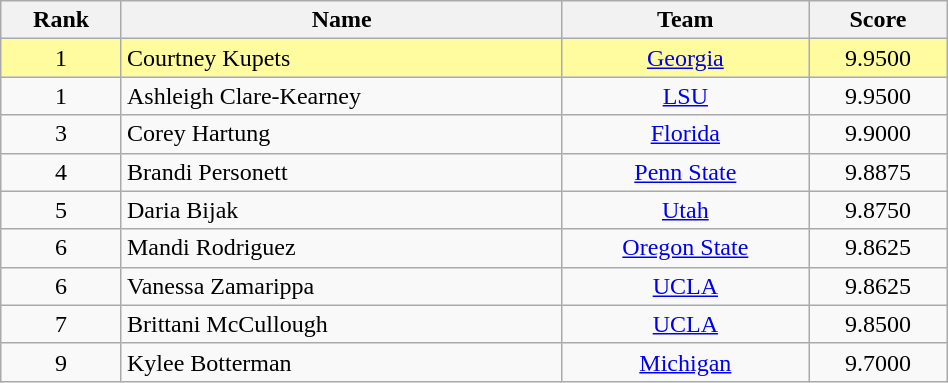<table class="sortable wikitable" style="text-align:center" width=50%>
<tr>
<th>Rank</th>
<th>Name</th>
<th>Team</th>
<th>Score</th>
</tr>
<tr bgcolor=fffca>
<td>1</td>
<td align="left">Courtney Kupets</td>
<td><a href='#'>Georgia</a></td>
<td>9.9500</td>
</tr>
<tr>
<td>1</td>
<td align="left">Ashleigh Clare-Kearney</td>
<td><a href='#'>LSU</a></td>
<td>9.9500</td>
</tr>
<tr>
<td>3</td>
<td align="left">Corey Hartung</td>
<td><a href='#'>Florida</a></td>
<td>9.9000</td>
</tr>
<tr>
<td>4</td>
<td align="left">Brandi Personett</td>
<td><a href='#'>Penn State</a></td>
<td>9.8875</td>
</tr>
<tr>
<td>5</td>
<td align="left">Daria Bijak</td>
<td><a href='#'>Utah</a></td>
<td>9.8750</td>
</tr>
<tr>
<td>6</td>
<td align="left">Mandi Rodriguez</td>
<td><a href='#'>Oregon State</a></td>
<td>9.8625</td>
</tr>
<tr>
<td>6</td>
<td align="left">Vanessa Zamarippa</td>
<td><a href='#'>UCLA</a></td>
<td>9.8625</td>
</tr>
<tr>
<td>7</td>
<td align="left">Brittani McCullough</td>
<td><a href='#'>UCLA</a></td>
<td>9.8500</td>
</tr>
<tr>
<td>9</td>
<td align="left">Kylee Botterman</td>
<td><a href='#'>Michigan</a></td>
<td>9.7000</td>
</tr>
</table>
